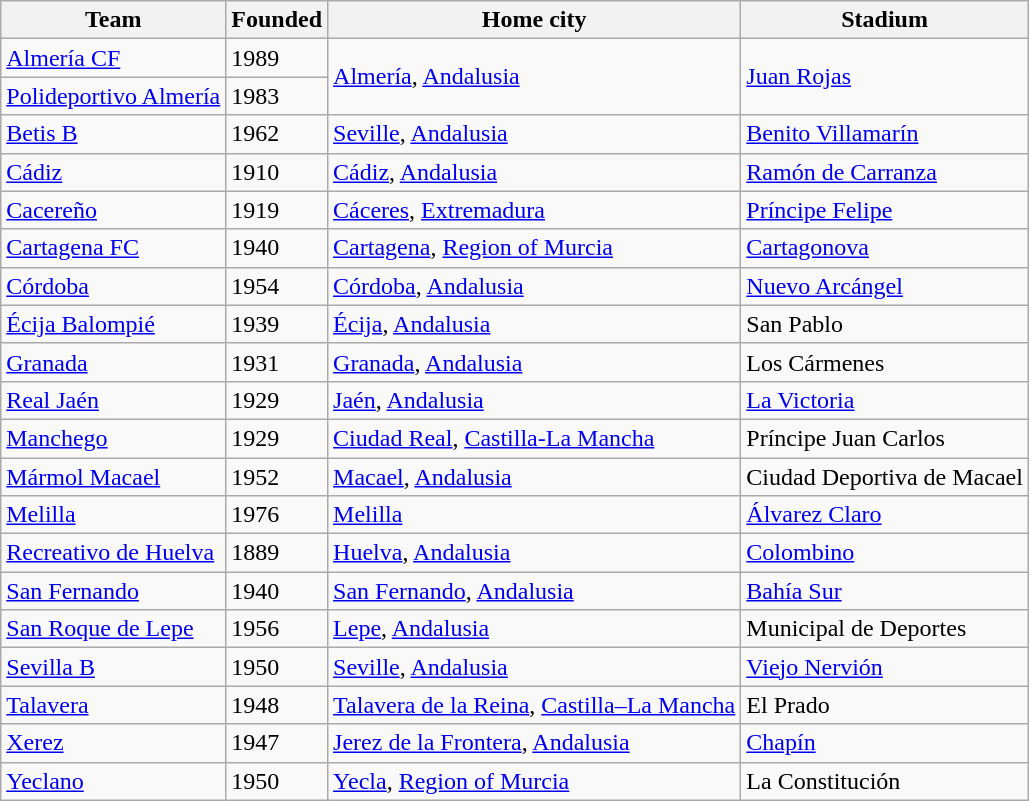<table class="wikitable sortable">
<tr>
<th>Team</th>
<th>Founded</th>
<th>Home city</th>
<th>Stadium</th>
</tr>
<tr>
<td><a href='#'>Almería CF</a></td>
<td>1989</td>
<td rowspan=2><a href='#'>Almería</a>, <a href='#'>Andalusia</a></td>
<td rowspan=2><a href='#'>Juan Rojas</a></td>
</tr>
<tr>
<td><a href='#'>Polideportivo Almería</a></td>
<td>1983</td>
</tr>
<tr>
<td><a href='#'>Betis B</a></td>
<td>1962</td>
<td><a href='#'>Seville</a>, <a href='#'>Andalusia</a></td>
<td><a href='#'>Benito Villamarín</a></td>
</tr>
<tr>
<td><a href='#'>Cádiz</a></td>
<td>1910</td>
<td><a href='#'>Cádiz</a>, <a href='#'>Andalusia</a></td>
<td><a href='#'>Ramón de Carranza</a></td>
</tr>
<tr>
<td><a href='#'>Cacereño</a></td>
<td>1919</td>
<td><a href='#'>Cáceres</a>, <a href='#'>Extremadura</a></td>
<td><a href='#'>Príncipe Felipe</a></td>
</tr>
<tr>
<td><a href='#'>Cartagena FC</a></td>
<td>1940</td>
<td><a href='#'>Cartagena</a>, <a href='#'>Region of Murcia</a></td>
<td><a href='#'>Cartagonova</a></td>
</tr>
<tr>
<td><a href='#'>Córdoba</a></td>
<td>1954</td>
<td><a href='#'>Córdoba</a>, <a href='#'>Andalusia</a></td>
<td><a href='#'>Nuevo Arcángel</a></td>
</tr>
<tr>
<td><a href='#'>Écija Balompié</a></td>
<td>1939</td>
<td><a href='#'>Écija</a>, <a href='#'>Andalusia</a></td>
<td>San Pablo</td>
</tr>
<tr>
<td><a href='#'>Granada</a></td>
<td>1931</td>
<td><a href='#'>Granada</a>, <a href='#'>Andalusia</a></td>
<td>Los Cármenes</td>
</tr>
<tr>
<td><a href='#'>Real Jaén</a></td>
<td>1929</td>
<td><a href='#'>Jaén</a>, <a href='#'>Andalusia</a></td>
<td><a href='#'>La Victoria</a></td>
</tr>
<tr>
<td><a href='#'>Manchego</a></td>
<td>1929</td>
<td><a href='#'>Ciudad Real</a>, <a href='#'>Castilla-La Mancha</a></td>
<td>Príncipe Juan Carlos</td>
</tr>
<tr>
<td><a href='#'>Mármol Macael</a></td>
<td>1952</td>
<td><a href='#'>Macael</a>, <a href='#'>Andalusia</a></td>
<td>Ciudad Deportiva de Macael</td>
</tr>
<tr>
<td><a href='#'>Melilla</a></td>
<td>1976</td>
<td><a href='#'>Melilla</a></td>
<td><a href='#'>Álvarez Claro</a></td>
</tr>
<tr>
<td><a href='#'>Recreativo de Huelva</a></td>
<td>1889</td>
<td><a href='#'>Huelva</a>, <a href='#'>Andalusia</a></td>
<td><a href='#'>Colombino</a></td>
</tr>
<tr>
<td><a href='#'>San Fernando</a></td>
<td>1940</td>
<td><a href='#'>San Fernando</a>, <a href='#'>Andalusia</a></td>
<td><a href='#'>Bahía Sur</a></td>
</tr>
<tr>
<td><a href='#'>San Roque de Lepe</a></td>
<td>1956</td>
<td><a href='#'>Lepe</a>, <a href='#'>Andalusia</a></td>
<td>Municipal de Deportes</td>
</tr>
<tr>
<td><a href='#'>Sevilla B</a></td>
<td>1950</td>
<td><a href='#'>Seville</a>, <a href='#'>Andalusia</a></td>
<td><a href='#'>Viejo Nervión</a></td>
</tr>
<tr>
<td><a href='#'>Talavera</a></td>
<td>1948</td>
<td><a href='#'>Talavera de la Reina</a>, <a href='#'>Castilla–La Mancha</a></td>
<td>El Prado</td>
</tr>
<tr>
<td><a href='#'>Xerez</a></td>
<td>1947</td>
<td><a href='#'>Jerez de la Frontera</a>, <a href='#'>Andalusia</a></td>
<td><a href='#'>Chapín</a></td>
</tr>
<tr>
<td><a href='#'>Yeclano</a></td>
<td>1950</td>
<td><a href='#'>Yecla</a>, <a href='#'>Region of Murcia</a></td>
<td>La Constitución</td>
</tr>
</table>
